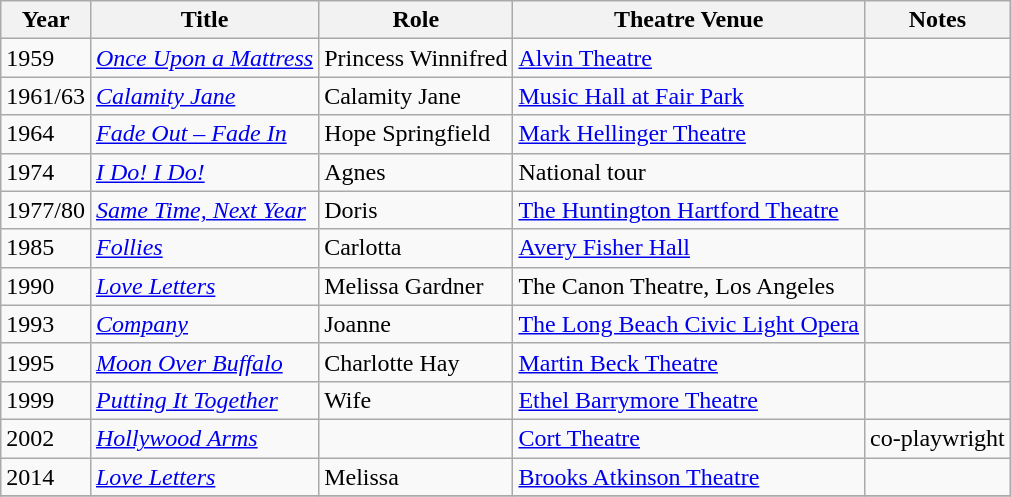<table class="wikitable sortable">
<tr>
<th>Year</th>
<th>Title</th>
<th>Role</th>
<th>Theatre Venue</th>
<th>Notes</th>
</tr>
<tr>
<td>1959</td>
<td><em><a href='#'>Once Upon a Mattress</a></em></td>
<td>Princess Winnifred</td>
<td><a href='#'>Alvin Theatre</a></td>
<td></td>
</tr>
<tr>
<td>1961/63</td>
<td><em><a href='#'>Calamity Jane</a></em></td>
<td>Calamity Jane</td>
<td><a href='#'>Music Hall at Fair Park</a></td>
<td></td>
</tr>
<tr>
<td>1964</td>
<td><em><a href='#'>Fade Out – Fade In</a></em></td>
<td>Hope Springfield</td>
<td><a href='#'>Mark Hellinger Theatre</a></td>
<td></td>
</tr>
<tr>
<td>1974</td>
<td><em><a href='#'>I Do! I Do!</a></em></td>
<td>Agnes</td>
<td>National tour</td>
<td></td>
</tr>
<tr>
<td>1977/80</td>
<td><em><a href='#'>Same Time, Next Year</a></em></td>
<td>Doris</td>
<td><a href='#'>The Huntington Hartford Theatre</a></td>
<td></td>
</tr>
<tr>
<td>1985</td>
<td><em><a href='#'>Follies</a></em></td>
<td>Carlotta</td>
<td><a href='#'>Avery Fisher Hall</a></td>
<td></td>
</tr>
<tr>
<td>1990</td>
<td><em><a href='#'>Love Letters</a></em></td>
<td>Melissa Gardner</td>
<td>The Canon Theatre, Los Angeles</td>
<td></td>
</tr>
<tr>
<td>1993</td>
<td><em><a href='#'>Company</a></em></td>
<td>Joanne</td>
<td><a href='#'>The Long Beach Civic Light Opera</a></td>
<td></td>
</tr>
<tr>
<td>1995</td>
<td><em><a href='#'>Moon Over Buffalo</a></em></td>
<td>Charlotte Hay</td>
<td><a href='#'>Martin Beck Theatre</a></td>
<td></td>
</tr>
<tr>
<td>1999</td>
<td><em><a href='#'>Putting It Together</a></em></td>
<td>Wife</td>
<td><a href='#'>Ethel Barrymore Theatre</a></td>
<td></td>
</tr>
<tr>
<td>2002</td>
<td><em><a href='#'>Hollywood Arms</a></em></td>
<td></td>
<td><a href='#'>Cort Theatre</a></td>
<td>co-playwright</td>
</tr>
<tr>
<td>2014</td>
<td><em><a href='#'>Love Letters</a></em></td>
<td>Melissa</td>
<td><a href='#'>Brooks Atkinson Theatre</a></td>
<td></td>
</tr>
<tr>
</tr>
</table>
